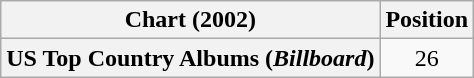<table class="wikitable plainrowheaders" style="text-align:center">
<tr>
<th scope="col">Chart (2002)</th>
<th scope="col">Position</th>
</tr>
<tr>
<th scope="row">US Top Country Albums (<em>Billboard</em>)</th>
<td>26</td>
</tr>
</table>
